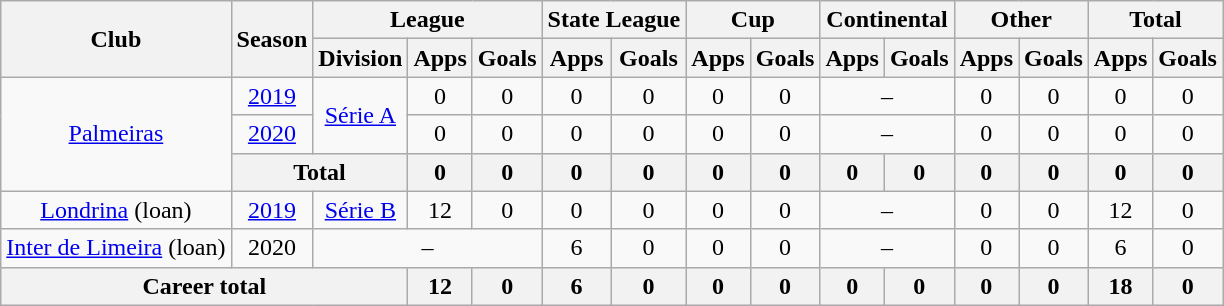<table class="wikitable" style="text-align: center">
<tr>
<th rowspan="2">Club</th>
<th rowspan="2">Season</th>
<th colspan="3">League</th>
<th colspan="2">State League</th>
<th colspan="2">Cup</th>
<th colspan="2">Continental</th>
<th colspan="2">Other</th>
<th colspan="2">Total</th>
</tr>
<tr>
<th>Division</th>
<th>Apps</th>
<th>Goals</th>
<th>Apps</th>
<th>Goals</th>
<th>Apps</th>
<th>Goals</th>
<th>Apps</th>
<th>Goals</th>
<th>Apps</th>
<th>Goals</th>
<th>Apps</th>
<th>Goals</th>
</tr>
<tr>
<td rowspan="3"><a href='#'>Palmeiras</a></td>
<td><a href='#'>2019</a></td>
<td rowspan="2"><a href='#'>Série A</a></td>
<td>0</td>
<td>0</td>
<td>0</td>
<td>0</td>
<td>0</td>
<td>0</td>
<td colspan="2">–</td>
<td>0</td>
<td>0</td>
<td>0</td>
<td>0</td>
</tr>
<tr>
<td><a href='#'>2020</a></td>
<td>0</td>
<td>0</td>
<td>0</td>
<td>0</td>
<td>0</td>
<td>0</td>
<td colspan="2">–</td>
<td>0</td>
<td>0</td>
<td>0</td>
<td>0</td>
</tr>
<tr>
<th colspan="2"><strong>Total</strong></th>
<th>0</th>
<th>0</th>
<th>0</th>
<th>0</th>
<th>0</th>
<th>0</th>
<th>0</th>
<th>0</th>
<th>0</th>
<th>0</th>
<th>0</th>
<th>0</th>
</tr>
<tr>
<td><a href='#'>Londrina</a> (loan)</td>
<td><a href='#'>2019</a></td>
<td><a href='#'>Série B</a></td>
<td>12</td>
<td>0</td>
<td>0</td>
<td>0</td>
<td>0</td>
<td>0</td>
<td colspan="2">–</td>
<td>0</td>
<td>0</td>
<td>12</td>
<td>0</td>
</tr>
<tr>
<td><a href='#'>Inter de Limeira</a> (loan)</td>
<td>2020</td>
<td colspan="3">–</td>
<td>6</td>
<td>0</td>
<td>0</td>
<td>0</td>
<td colspan="2">–</td>
<td>0</td>
<td>0</td>
<td>6</td>
<td>0</td>
</tr>
<tr>
<th colspan="3"><strong>Career total</strong></th>
<th>12</th>
<th>0</th>
<th>6</th>
<th>0</th>
<th>0</th>
<th>0</th>
<th>0</th>
<th>0</th>
<th>0</th>
<th>0</th>
<th>18</th>
<th>0</th>
</tr>
</table>
